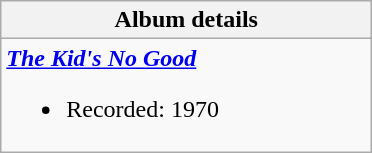<table class="wikitable" style="text-align:center">
<tr>
<th rowspan="1" style="width:15em">Album details</th>
</tr>
<tr>
<td align="left"><strong><em><a href='#'>The Kid's No Good</a></em></strong><br><ul><li>Recorded: 1970</li></ul></td>
</tr>
</table>
